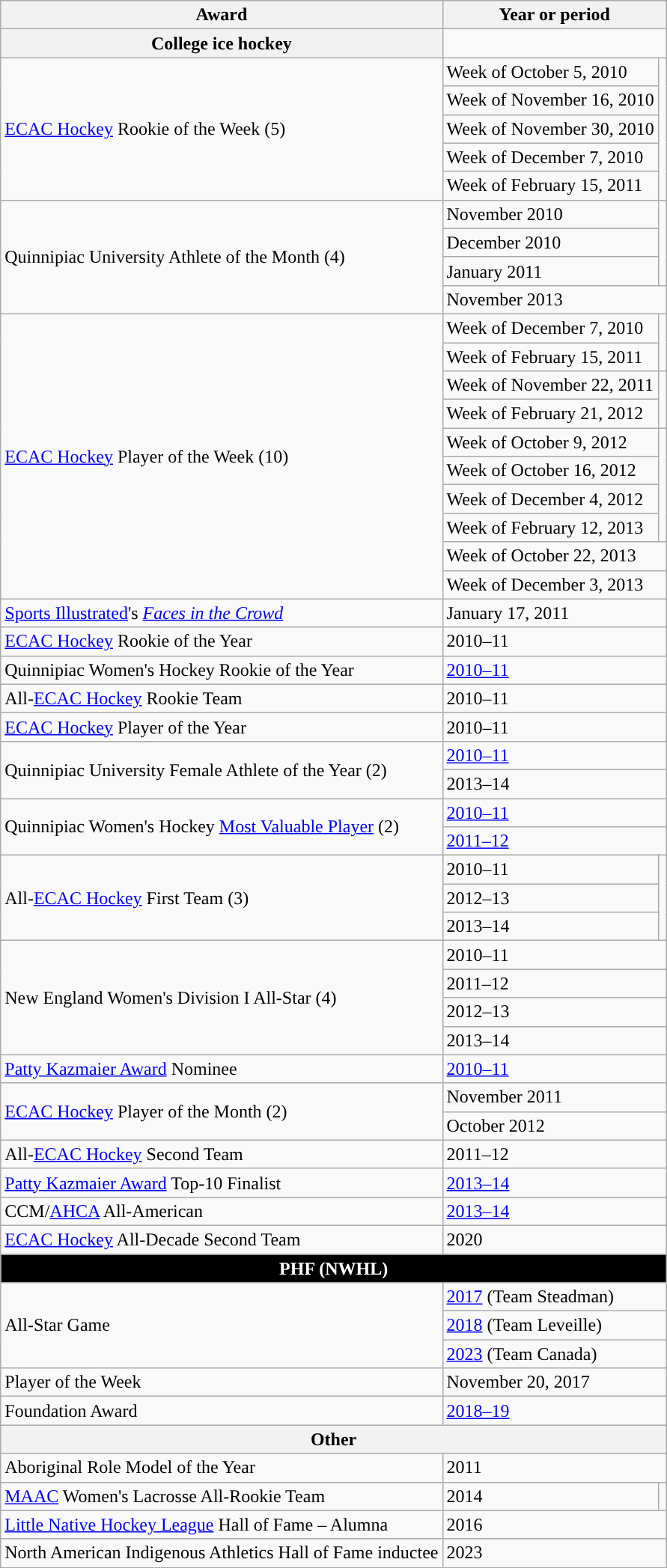<table class="wikitable">
<tr>
<th scope="col">Award</th>
<th colspan="2" scope="col">Year or period</th>
</tr>
<tr>
<th>College ice hockey</th>
</tr>
<tr>
<td rowspan="5"><a href='#'>ECAC Hockey</a> Rookie of the Week (5)</td>
<td>Week of October 5, 2010</td>
<td rowspan="5"></td>
</tr>
<tr>
<td>Week of November 16, 2010</td>
</tr>
<tr>
<td>Week of November 30, 2010</td>
</tr>
<tr>
<td>Week of December 7, 2010</td>
</tr>
<tr>
<td>Week of February 15, 2011</td>
</tr>
<tr>
<td rowspan="4">Quinnipiac University Athlete of the Month (4)</td>
<td>November 2010</td>
<td rowspan="3"></td>
</tr>
<tr>
<td>December 2010</td>
</tr>
<tr>
<td>January 2011</td>
</tr>
<tr>
<td colspan="2">November 2013</td>
</tr>
<tr>
<td rowspan="10"><a href='#'>ECAC Hockey</a> Player of the Week (10)</td>
<td>Week of December 7, 2010</td>
<td rowspan="2"></td>
</tr>
<tr>
<td>Week of February 15, 2011</td>
</tr>
<tr>
<td>Week of November 22, 2011</td>
<td rowspan="2"></td>
</tr>
<tr>
<td>Week of February 21, 2012</td>
</tr>
<tr>
<td>Week of October 9, 2012</td>
<td rowspan="4"></td>
</tr>
<tr>
<td>Week of October 16, 2012</td>
</tr>
<tr>
<td>Week of December 4, 2012</td>
</tr>
<tr>
<td>Week of February 12, 2013</td>
</tr>
<tr>
<td colspan="2">Week of October 22, 2013</td>
</tr>
<tr>
<td colspan="2">Week of December 3, 2013</td>
</tr>
<tr>
<td><a href='#'>Sports Illustrated</a>'s <a href='#'><em>Faces in the Crowd</em></a></td>
<td colspan="2">January 17, 2011</td>
</tr>
<tr>
<td><a href='#'>ECAC Hockey</a> Rookie of the Year</td>
<td colspan="2">2010–11</td>
</tr>
<tr>
<td>Quinnipiac Women's Hockey Rookie of the Year</td>
<td colspan="2"><a href='#'>2010–11</a></td>
</tr>
<tr>
<td>All-<a href='#'>ECAC Hockey</a> Rookie Team</td>
<td colspan="2">2010–11</td>
</tr>
<tr>
<td><a href='#'>ECAC Hockey</a> Player of the Year</td>
<td colspan="2">2010–11</td>
</tr>
<tr>
<td rowspan="2">Quinnipiac University Female Athlete of the Year (2)</td>
<td colspan="2"><a href='#'>2010–11</a></td>
</tr>
<tr>
<td colspan="2">2013–14</td>
</tr>
<tr>
<td rowspan="2">Quinnipiac Women's Hockey <a href='#'>Most Valuable Player</a> (2)</td>
<td colspan="2"><a href='#'>2010–11</a></td>
</tr>
<tr>
<td colspan="2"><a href='#'>2011–12</a></td>
</tr>
<tr>
<td rowspan="3">All-<a href='#'>ECAC Hockey</a> First Team (3)</td>
<td>2010–11</td>
<td rowspan="3"></td>
</tr>
<tr>
<td>2012–13</td>
</tr>
<tr>
<td>2013–14</td>
</tr>
<tr>
<td rowspan="4">New England Women's Division I All-Star (4)</td>
<td colspan="2">2010–11</td>
</tr>
<tr>
<td colspan="2">2011–12</td>
</tr>
<tr>
<td colspan="2">2012–13</td>
</tr>
<tr>
<td colspan="2">2013–14</td>
</tr>
<tr>
<td><a href='#'>Patty Kazmaier Award</a> Nominee</td>
<td colspan="2"><a href='#'>2010–11</a></td>
</tr>
<tr>
<td rowspan="2"><a href='#'>ECAC Hockey</a> Player of the Month (2)</td>
<td colspan="2">November 2011</td>
</tr>
<tr>
<td colspan="2">October 2012</td>
</tr>
<tr>
<td>All-<a href='#'>ECAC Hockey</a> Second Team</td>
<td colspan="2">2011–12</td>
</tr>
<tr>
<td><a href='#'>Patty Kazmaier Award</a> Top-10 Finalist</td>
<td colspan="2"><a href='#'>2013–14</a></td>
</tr>
<tr>
<td>CCM/<a href='#'>AHCA</a> All-American<br></td>
<td colspan="2"><a href='#'>2013–14</a></td>
</tr>
<tr>
<td><a href='#'>ECAC Hockey</a> All-Decade Second Team</td>
<td colspan="2">2020</td>
</tr>
<tr>
<th colspan="3" style="text-align:center; color:white; background:#000000">PHF (NWHL)</th>
</tr>
<tr>
<td rowspan="3">All-Star Game</td>
<td colspan="2"><a href='#'>2017</a> (Team Steadman)</td>
</tr>
<tr>
<td colspan="2"><a href='#'>2018</a> (Team Leveille)</td>
</tr>
<tr>
<td colspan="2"><a href='#'>2023</a> (Team Canada)</td>
</tr>
<tr>
<td>Player of the Week</td>
<td colspan="2">November 20, 2017</td>
</tr>
<tr>
<td>Foundation Award</td>
<td colspan="2"><a href='#'>2018–19</a></td>
</tr>
<tr>
<th colspan="3">Other</th>
</tr>
<tr>
<td>Aboriginal Role Model of the Year</td>
<td colspan="2">2011</td>
</tr>
<tr>
<td><a href='#'>MAAC</a> Women's Lacrosse All-Rookie Team</td>
<td>2014</td>
<td></td>
</tr>
<tr>
<td><a href='#'>Little Native Hockey League</a> Hall of Fame – Alumna</td>
<td colspan="2">2016</td>
</tr>
<tr>
<td>North American Indigenous Athletics Hall of Fame inductee</td>
<td colspan="2">2023</td>
</tr>
</table>
